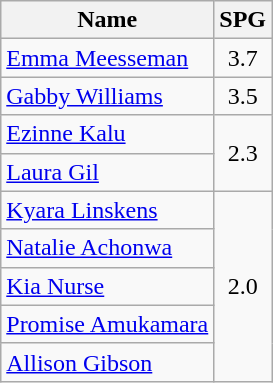<table class="wikitable">
<tr>
<th>Name</th>
<th>SPG</th>
</tr>
<tr>
<td> <a href='#'>Emma Meesseman</a></td>
<td align=center>3.7</td>
</tr>
<tr>
<td> <a href='#'>Gabby Williams</a></td>
<td align=center>3.5</td>
</tr>
<tr>
<td> <a href='#'>Ezinne Kalu</a></td>
<td align=center rowspan=2>2.3</td>
</tr>
<tr>
<td> <a href='#'>Laura Gil</a></td>
</tr>
<tr>
<td> <a href='#'>Kyara Linskens</a></td>
<td align=center rowspan=5>2.0</td>
</tr>
<tr>
<td> <a href='#'>Natalie Achonwa</a></td>
</tr>
<tr>
<td> <a href='#'>Kia Nurse</a></td>
</tr>
<tr>
<td> <a href='#'>Promise Amukamara</a></td>
</tr>
<tr>
<td> <a href='#'>Allison Gibson</a></td>
</tr>
</table>
